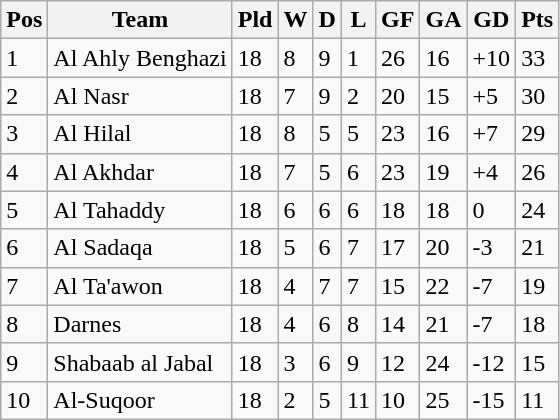<table class="wikitable">
<tr>
<th>Pos</th>
<th>Team</th>
<th>Pld</th>
<th>W</th>
<th>D</th>
<th>L</th>
<th>GF</th>
<th>GA</th>
<th>GD</th>
<th>Pts</th>
</tr>
<tr>
<td>1</td>
<td>Al Ahly Benghazi</td>
<td>18</td>
<td>8</td>
<td>9</td>
<td>1</td>
<td>26</td>
<td>16</td>
<td>+10</td>
<td>33</td>
</tr>
<tr>
<td>2</td>
<td>Al Nasr</td>
<td>18</td>
<td>7</td>
<td>9</td>
<td>2</td>
<td>20</td>
<td>15</td>
<td>+5</td>
<td>30</td>
</tr>
<tr>
<td>3</td>
<td>Al Hilal</td>
<td>18</td>
<td>8</td>
<td>5</td>
<td>5</td>
<td>23</td>
<td>16</td>
<td>+7</td>
<td>29</td>
</tr>
<tr>
<td>4</td>
<td>Al Akhdar</td>
<td>18</td>
<td>7</td>
<td>5</td>
<td>6</td>
<td>23</td>
<td>19</td>
<td>+4</td>
<td>26</td>
</tr>
<tr>
<td>5</td>
<td>Al Tahaddy</td>
<td>18</td>
<td>6</td>
<td>6</td>
<td>6</td>
<td>18</td>
<td>18</td>
<td>0</td>
<td>24</td>
</tr>
<tr>
<td>6</td>
<td>Al Sadaqa</td>
<td>18</td>
<td>5</td>
<td>6</td>
<td>7</td>
<td>17</td>
<td>20</td>
<td>-3</td>
<td>21</td>
</tr>
<tr>
<td>7</td>
<td>Al Ta'awon</td>
<td>18</td>
<td>4</td>
<td>7</td>
<td>7</td>
<td>15</td>
<td>22</td>
<td>-7</td>
<td>19</td>
</tr>
<tr>
<td>8</td>
<td>Darnes</td>
<td>18</td>
<td>4</td>
<td>6</td>
<td>8</td>
<td>14</td>
<td>21</td>
<td>-7</td>
<td>18</td>
</tr>
<tr>
<td>9</td>
<td>Shabaab al Jabal</td>
<td>18</td>
<td>3</td>
<td>6</td>
<td>9</td>
<td>12</td>
<td>24</td>
<td>-12</td>
<td>15</td>
</tr>
<tr>
<td>10</td>
<td>Al-Suqoor</td>
<td>18</td>
<td>2</td>
<td>5</td>
<td>11</td>
<td>10</td>
<td>25</td>
<td>-15</td>
<td>11</td>
</tr>
</table>
